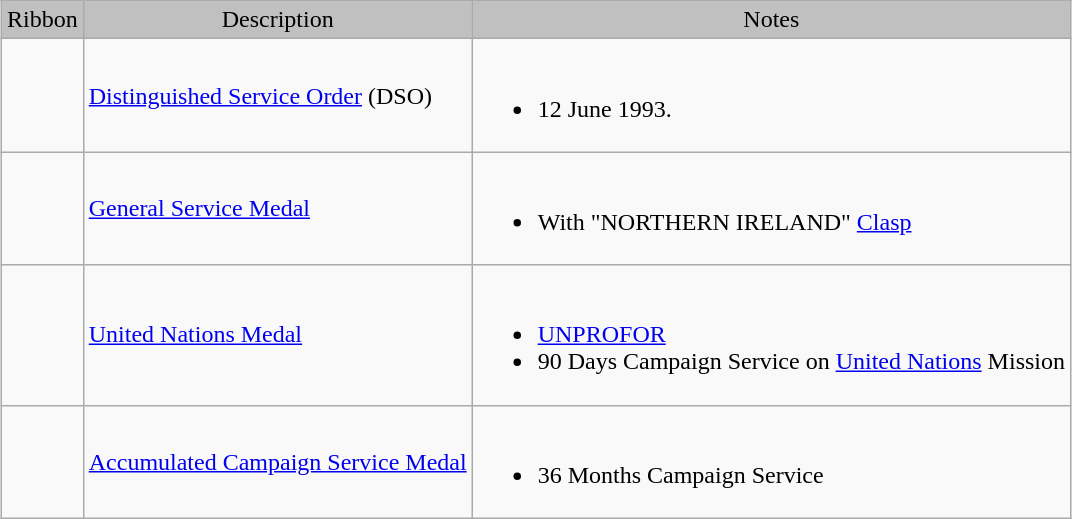<table class="wikitable" style="margin:1em auto;">
<tr style="background:silver; text-align:center;">
<td>Ribbon</td>
<td>Description</td>
<td>Notes</td>
</tr>
<tr>
<td></td>
<td><a href='#'>Distinguished Service Order</a> (DSO)</td>
<td><br><ul><li>12 June 1993.</li></ul></td>
</tr>
<tr>
<td></td>
<td><a href='#'>General Service Medal</a></td>
<td><br><ul><li>With "NORTHERN IRELAND" <a href='#'>Clasp</a></li></ul></td>
</tr>
<tr>
<td></td>
<td><a href='#'>United Nations Medal</a></td>
<td><br><ul><li><a href='#'>UNPROFOR</a></li><li>90 Days Campaign Service on <a href='#'>United Nations</a> Mission</li></ul></td>
</tr>
<tr>
<td></td>
<td><a href='#'>Accumulated Campaign Service Medal</a></td>
<td><br><ul><li>36 Months Campaign Service</li></ul></td>
</tr>
</table>
